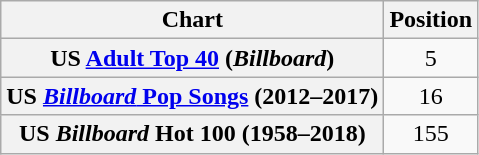<table class="wikitable plainrowheaders">
<tr>
<th scope="col">Chart</th>
<th scope="col">Position</th>
</tr>
<tr>
<th scope="row">US <a href='#'>Adult Top 40</a> (<em>Billboard</em>)</th>
<td style="text-align:center;">5</td>
</tr>
<tr>
<th scope="row">US <a href='#'><em>Billboard</em> Pop Songs</a> (2012–2017)</th>
<td align="center">16</td>
</tr>
<tr>
<th scope="row">US <em>Billboard</em> Hot 100 (1958–2018)</th>
<td style="text-align:center;">155</td>
</tr>
</table>
